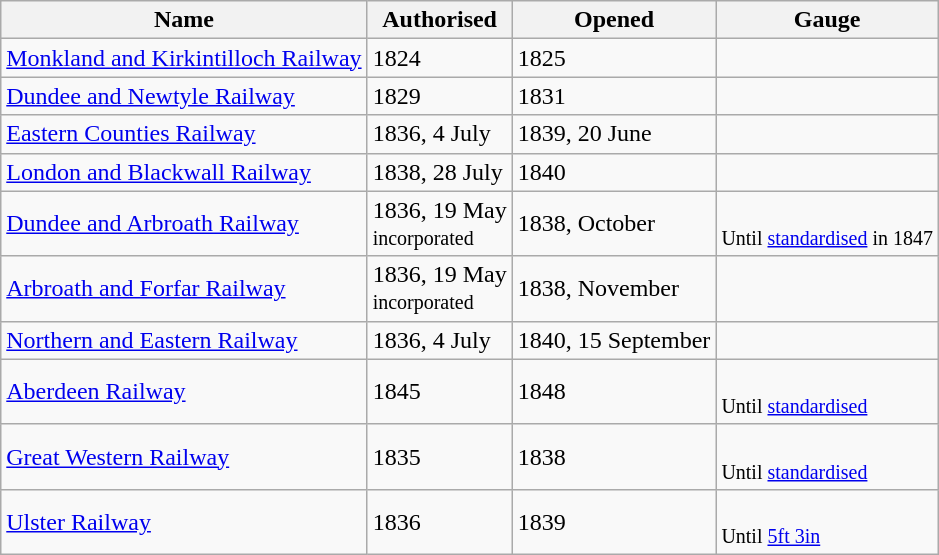<table class="wikitable sortable">
<tr>
<th>Name</th>
<th>Authorised</th>
<th>Opened</th>
<th>Gauge</th>
</tr>
<tr>
<td><a href='#'>Monkland and Kirkintilloch Railway</a></td>
<td>1824</td>
<td>1825</td>
<td></td>
</tr>
<tr>
<td><a href='#'>Dundee and Newtyle Railway</a></td>
<td>1829</td>
<td>1831</td>
<td></td>
</tr>
<tr>
<td><a href='#'>Eastern Counties Railway</a></td>
<td>1836, 4 July</td>
<td>1839, 20 June</td>
<td></td>
</tr>
<tr>
<td><a href='#'>London and Blackwall Railway</a></td>
<td>1838, 28 July</td>
<td>1840</td>
<td></td>
</tr>
<tr>
<td><a href='#'>Dundee and Arbroath Railway</a></td>
<td>1836, 19 May<br><small>incorporated</small></td>
<td>1838, October</td>
<td><br><small>Until <a href='#'>standardised</a> in 1847</small></td>
</tr>
<tr>
<td><a href='#'>Arbroath and Forfar Railway</a></td>
<td>1836, 19 May<br><small>incorporated</small></td>
<td>1838, November</td>
<td></td>
</tr>
<tr>
<td><a href='#'>Northern and Eastern Railway</a></td>
<td>1836, 4 July</td>
<td>1840, 15 September</td>
<td></td>
</tr>
<tr>
<td><a href='#'>Aberdeen Railway</a></td>
<td>1845</td>
<td>1848</td>
<td><br><small>Until <a href='#'>standardised</a></small></td>
</tr>
<tr>
<td><a href='#'>Great Western Railway</a></td>
<td>1835</td>
<td>1838</td>
<td><br><small>Until <a href='#'>standardised</a></small></td>
</tr>
<tr>
<td><a href='#'>Ulster Railway</a></td>
<td>1836</td>
<td>1839</td>
<td> <br><small>Until <a href='#'>5ft 3in</a></small></td>
</tr>
</table>
